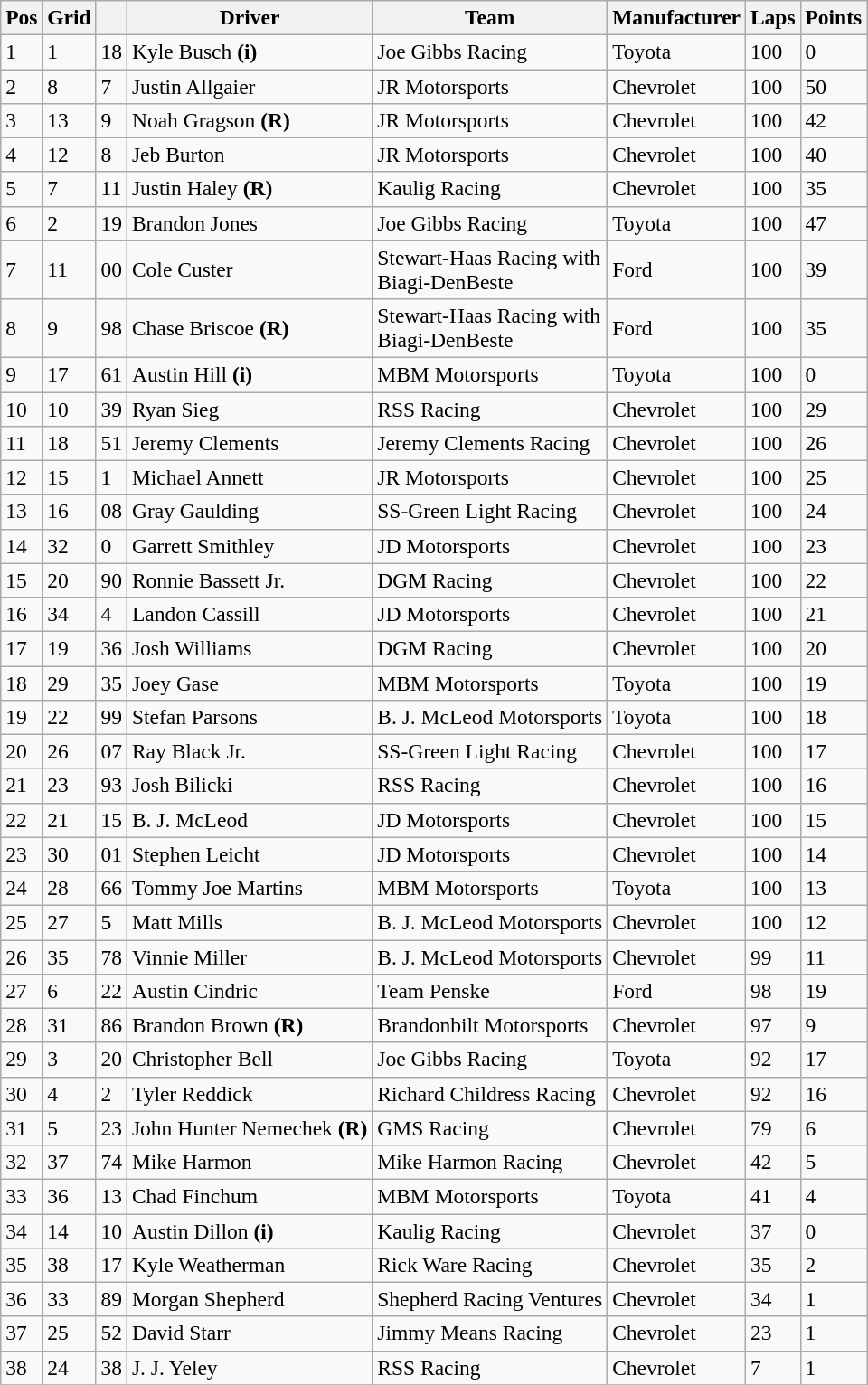<table class="wikitable" style="font-size:98%">
<tr>
<th>Pos</th>
<th>Grid</th>
<th></th>
<th>Driver</th>
<th>Team</th>
<th>Manufacturer</th>
<th>Laps</th>
<th>Points</th>
</tr>
<tr>
<td>1</td>
<td>1</td>
<td>18</td>
<td>Kyle Busch <strong>(i)</strong></td>
<td>Joe Gibbs Racing</td>
<td>Toyota</td>
<td>100</td>
<td>0</td>
</tr>
<tr>
<td>2</td>
<td>8</td>
<td>7</td>
<td>Justin Allgaier</td>
<td>JR Motorsports</td>
<td>Chevrolet</td>
<td>100</td>
<td>50</td>
</tr>
<tr>
<td>3</td>
<td>13</td>
<td>9</td>
<td>Noah Gragson <strong>(R)</strong></td>
<td>JR Motorsports</td>
<td>Chevrolet</td>
<td>100</td>
<td>42</td>
</tr>
<tr>
<td>4</td>
<td>12</td>
<td>8</td>
<td>Jeb Burton</td>
<td>JR Motorsports</td>
<td>Chevrolet</td>
<td>100</td>
<td>40</td>
</tr>
<tr>
<td>5</td>
<td>7</td>
<td>11</td>
<td>Justin Haley <strong>(R)</strong></td>
<td>Kaulig Racing</td>
<td>Chevrolet</td>
<td>100</td>
<td>35</td>
</tr>
<tr>
<td>6</td>
<td>2</td>
<td>19</td>
<td>Brandon Jones</td>
<td>Joe Gibbs Racing</td>
<td>Toyota</td>
<td>100</td>
<td>47</td>
</tr>
<tr>
<td>7</td>
<td>11</td>
<td>00</td>
<td>Cole Custer</td>
<td>Stewart-Haas Racing with<br>Biagi-DenBeste</td>
<td>Ford</td>
<td>100</td>
<td>39</td>
</tr>
<tr>
<td>8</td>
<td>9</td>
<td>98</td>
<td>Chase Briscoe <strong>(R)</strong></td>
<td>Stewart-Haas Racing with<br>Biagi-DenBeste</td>
<td>Ford</td>
<td>100</td>
<td>35</td>
</tr>
<tr>
<td>9</td>
<td>17</td>
<td>61</td>
<td>Austin Hill <strong>(i)</strong></td>
<td>MBM Motorsports</td>
<td>Toyota</td>
<td>100</td>
<td>0</td>
</tr>
<tr>
<td>10</td>
<td>10</td>
<td>39</td>
<td>Ryan Sieg</td>
<td>RSS Racing</td>
<td>Chevrolet</td>
<td>100</td>
<td>29</td>
</tr>
<tr>
<td>11</td>
<td>18</td>
<td>51</td>
<td>Jeremy Clements</td>
<td>Jeremy Clements Racing</td>
<td>Chevrolet</td>
<td>100</td>
<td>26</td>
</tr>
<tr>
<td>12</td>
<td>15</td>
<td>1</td>
<td>Michael Annett</td>
<td>JR Motorsports</td>
<td>Chevrolet</td>
<td>100</td>
<td>25</td>
</tr>
<tr>
<td>13</td>
<td>16</td>
<td>08</td>
<td>Gray Gaulding</td>
<td>SS-Green Light Racing</td>
<td>Chevrolet</td>
<td>100</td>
<td>24</td>
</tr>
<tr>
<td>14</td>
<td>32</td>
<td>0</td>
<td>Garrett Smithley</td>
<td>JD Motorsports</td>
<td>Chevrolet</td>
<td>100</td>
<td>23</td>
</tr>
<tr>
<td>15</td>
<td>20</td>
<td>90</td>
<td>Ronnie Bassett Jr.</td>
<td>DGM Racing</td>
<td>Chevrolet</td>
<td>100</td>
<td>22</td>
</tr>
<tr>
<td>16</td>
<td>34</td>
<td>4</td>
<td>Landon Cassill</td>
<td>JD Motorsports</td>
<td>Chevrolet</td>
<td>100</td>
<td>21</td>
</tr>
<tr>
<td>17</td>
<td>19</td>
<td>36</td>
<td>Josh Williams</td>
<td>DGM Racing</td>
<td>Chevrolet</td>
<td>100</td>
<td>20</td>
</tr>
<tr>
<td>18</td>
<td>29</td>
<td>35</td>
<td>Joey Gase</td>
<td>MBM Motorsports</td>
<td>Toyota</td>
<td>100</td>
<td>19</td>
</tr>
<tr>
<td>19</td>
<td>22</td>
<td>99</td>
<td>Stefan Parsons</td>
<td>B. J. McLeod Motorsports</td>
<td>Toyota</td>
<td>100</td>
<td>18</td>
</tr>
<tr>
<td>20</td>
<td>26</td>
<td>07</td>
<td>Ray Black Jr.</td>
<td>SS-Green Light Racing</td>
<td>Chevrolet</td>
<td>100</td>
<td>17</td>
</tr>
<tr>
<td>21</td>
<td>23</td>
<td>93</td>
<td>Josh Bilicki</td>
<td>RSS Racing</td>
<td>Chevrolet</td>
<td>100</td>
<td>16</td>
</tr>
<tr>
<td>22</td>
<td>21</td>
<td>15</td>
<td>B. J. McLeod</td>
<td>JD Motorsports</td>
<td>Chevrolet</td>
<td>100</td>
<td>15</td>
</tr>
<tr>
<td>23</td>
<td>30</td>
<td>01</td>
<td>Stephen Leicht</td>
<td>JD Motorsports</td>
<td>Chevrolet</td>
<td>100</td>
<td>14</td>
</tr>
<tr>
<td>24</td>
<td>28</td>
<td>66</td>
<td>Tommy Joe Martins</td>
<td>MBM Motorsports</td>
<td>Toyota</td>
<td>100</td>
<td>13</td>
</tr>
<tr>
<td>25</td>
<td>27</td>
<td>5</td>
<td>Matt Mills</td>
<td>B. J. McLeod Motorsports</td>
<td>Chevrolet</td>
<td>100</td>
<td>12</td>
</tr>
<tr>
<td>26</td>
<td>35</td>
<td>78</td>
<td>Vinnie Miller</td>
<td>B. J. McLeod Motorsports</td>
<td>Chevrolet</td>
<td>99</td>
<td>11</td>
</tr>
<tr>
<td>27</td>
<td>6</td>
<td>22</td>
<td>Austin Cindric</td>
<td>Team Penske</td>
<td>Ford</td>
<td>98</td>
<td>19</td>
</tr>
<tr>
<td>28</td>
<td>31</td>
<td>86</td>
<td>Brandon Brown <strong>(R)</strong></td>
<td>Brandonbilt Motorsports</td>
<td>Chevrolet</td>
<td>97</td>
<td>9</td>
</tr>
<tr>
<td>29</td>
<td>3</td>
<td>20</td>
<td>Christopher Bell</td>
<td>Joe Gibbs Racing</td>
<td>Toyota</td>
<td>92</td>
<td>17</td>
</tr>
<tr>
<td>30</td>
<td>4</td>
<td>2</td>
<td>Tyler Reddick</td>
<td>Richard Childress Racing</td>
<td>Chevrolet</td>
<td>92</td>
<td>16</td>
</tr>
<tr>
<td>31</td>
<td>5</td>
<td>23</td>
<td>John Hunter Nemechek <strong>(R)</strong></td>
<td>GMS Racing</td>
<td>Chevrolet</td>
<td>79</td>
<td>6</td>
</tr>
<tr>
<td>32</td>
<td>37</td>
<td>74</td>
<td>Mike Harmon</td>
<td>Mike Harmon Racing</td>
<td>Chevrolet</td>
<td>42</td>
<td>5</td>
</tr>
<tr>
<td>33</td>
<td>36</td>
<td>13</td>
<td>Chad Finchum</td>
<td>MBM Motorsports</td>
<td>Toyota</td>
<td>41</td>
<td>4</td>
</tr>
<tr>
<td>34</td>
<td>14</td>
<td>10</td>
<td>Austin Dillon <strong>(i)</strong></td>
<td>Kaulig Racing</td>
<td>Chevrolet</td>
<td>37</td>
<td>0</td>
</tr>
<tr>
<td>35</td>
<td>38</td>
<td>17</td>
<td>Kyle Weatherman</td>
<td>Rick Ware Racing</td>
<td>Chevrolet</td>
<td>35</td>
<td>2</td>
</tr>
<tr>
<td>36</td>
<td>33</td>
<td>89</td>
<td>Morgan Shepherd</td>
<td>Shepherd Racing Ventures</td>
<td>Chevrolet</td>
<td>34</td>
<td>1</td>
</tr>
<tr>
<td>37</td>
<td>25</td>
<td>52</td>
<td>David Starr</td>
<td>Jimmy Means Racing</td>
<td>Chevrolet</td>
<td>23</td>
<td>1</td>
</tr>
<tr>
<td>38</td>
<td>24</td>
<td>38</td>
<td>J. J. Yeley</td>
<td>RSS Racing</td>
<td>Chevrolet</td>
<td>7</td>
<td>1</td>
</tr>
<tr>
</tr>
</table>
